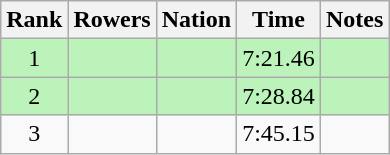<table class="wikitable sortable" style=text-align:center>
<tr>
<th>Rank</th>
<th>Rowers</th>
<th>Nation</th>
<th>Time</th>
<th>Notes</th>
</tr>
<tr bgcolor=bbf3bb>
<td>1</td>
<td align=left></td>
<td align=left></td>
<td>7:21.46</td>
<td></td>
</tr>
<tr bgcolor=bbf3bb>
<td>2</td>
<td align=left></td>
<td align=left></td>
<td>7:28.84</td>
<td></td>
</tr>
<tr>
<td>3</td>
<td align=left></td>
<td align=left></td>
<td>7:45.15</td>
<td></td>
</tr>
</table>
